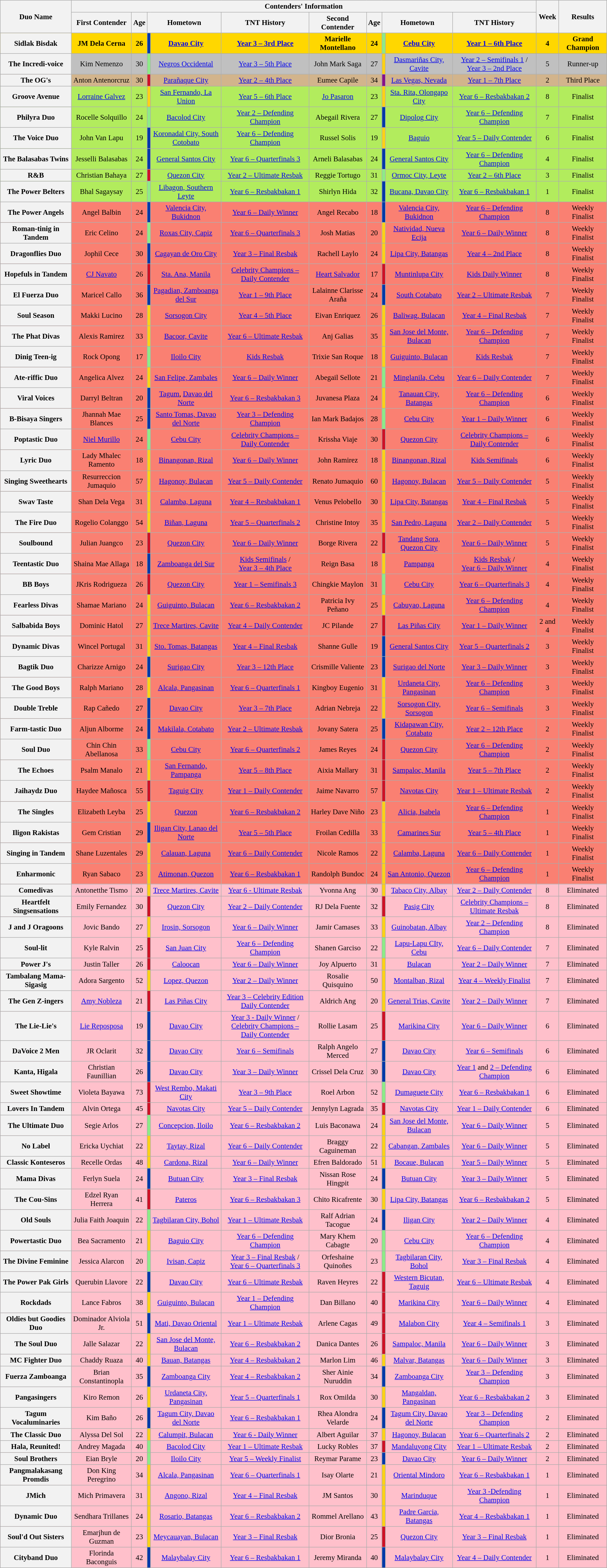<table class="wikitable sortable mw-collapsible mw-collapsed" style="text-align:center; width:100%;font-size:95%;">
<tr>
<th rowspan="2">Duo Name</th>
<th colspan="10">Contenders' Information</th>
<th rowspan="2">Week</th>
<th rowspan="2">Results</th>
</tr>
<tr>
<th>First Contender</th>
<th>Age</th>
<th colspan="2">Hometown</th>
<th>TNT History</th>
<th>Second Contender</th>
<th>Age</th>
<th colspan="2">Hometown</th>
<th>TNT History</th>
</tr>
<tr style="background:gold" |>
<th>Sidlak Bisdak</th>
<td><strong>JM Dela Cerna</strong></td>
<td><strong>26</strong></td>
<td style="background:#0038A8"></td>
<td><strong><a href='#'>Davao City</a></strong></td>
<td><a href='#'><strong>Year 3 – 3rd Place</strong></a></td>
<td><strong>Marielle Montellano</strong></td>
<td><strong>24</strong></td>
<td style="background:#8deb87"></td>
<td><strong><a href='#'>Cebu City</a></strong></td>
<td><a href='#'><strong>Year 1 – 6th Place</strong></a></td>
<td><strong>4</strong></td>
<td><strong>Grand Champion</strong></td>
</tr>
<tr style="background:silver" |>
<th>The Incredi-voice</th>
<td>Kim Nemenzo</td>
<td>30</td>
<td style="background:#8deb87"></td>
<td><a href='#'>Negros Occidental</a></td>
<td><a href='#'>Year 3 – 5th Place</a></td>
<td>John Mark Saga</td>
<td>27</td>
<td style="background:#FCD116"></td>
<td><a href='#'>Dasmariñas City, Cavite</a></td>
<td><a href='#'>Year 2 – Semifinals 1</a> / <br><a href='#'>Year 3 – 2nd Place</a></td>
<td>5</td>
<td>Runner-up</td>
</tr>
<tr style="background:tan" |>
<th>The OG's</th>
<td>Anton Antenorcruz</td>
<td>30</td>
<td style="background:#CE1126"></td>
<td><a href='#'>Parañaque City</a></td>
<td><a href='#'>Year 2 – 4th Place</a></td>
<td>Eumee Capile</td>
<td>34</td>
<td style="background:#881188"></td>
<td><a href='#'>Las Vegas, Nevada</a></td>
<td><a href='#'>Year 1 – 7th Place</a></td>
<td>2</td>
<td>Third Place</td>
</tr>
<tr style="background:#B2EC5D" |>
<th>Groove Avenue</th>
<td><a href='#'>Lorraine Galvez</a></td>
<td>23</td>
<td style="background:#FCD116"></td>
<td><a href='#'>San Fernando, La Union</a></td>
<td><a href='#'>Year 5 – 6th Place</a></td>
<td><a href='#'>Jo Pasaron</a></td>
<td>23</td>
<td style="background:#FCD116"></td>
<td><a href='#'>Sta. Rita, Olongapo City</a></td>
<td><a href='#'>Year 6 – Resbakbakan 2</a></td>
<td>8</td>
<td>Finalist</td>
</tr>
<tr style="background:#B2EC5D" |>
<th>Philyra Duo</th>
<td>Rocelle Solquillo</td>
<td>24</td>
<td style="background:#8deb87;"></td>
<td><a href='#'>Bacolod City</a></td>
<td><a href='#'>Year 2 – Defending Champion</a></td>
<td>Abegail Rivera</td>
<td>27</td>
<td style="background:#0038A8"></td>
<td><a href='#'>Dipolog City</a></td>
<td><a href='#'>Year 6 – Defending Champion</a></td>
<td>7</td>
<td>Finalist</td>
</tr>
<tr style="background:#B2EC5D" |>
<th>The Voice Duo</th>
<td>John Van Lapu</td>
<td>19</td>
<td style="background:#0038A8"></td>
<td><a href='#'>Koronadal City, South Cotobato</a></td>
<td><a href='#'>Year 6 – Defending Champion</a></td>
<td>Russel Solis</td>
<td>19</td>
<td style="background:#FCD116"></td>
<td><a href='#'>Baguio</a></td>
<td><a href='#'>Year 5 – Daily Contender</a></td>
<td>6</td>
<td>Finalist</td>
</tr>
<tr style="background:#B2EC5D" |>
<th>The Balasabas Twins</th>
<td>Jesselli Balasabas</td>
<td>24</td>
<td style="background:#0038A8"></td>
<td><a href='#'>General Santos City</a></td>
<td><a href='#'>Year 6 – Quarterfinals 3</a></td>
<td>Arneli Balasabas</td>
<td>24</td>
<td style="background:#0038A8"></td>
<td><a href='#'>General Santos City</a></td>
<td><a href='#'>Year 6 – Defending Champion</a></td>
<td>4</td>
<td>Finalist</td>
</tr>
<tr style="background:#B2EC5D" |>
<th>R&B</th>
<td>Christian Bahaya</td>
<td>27</td>
<td style="background:#CE1126"></td>
<td><a href='#'>Quezon City</a></td>
<td><a href='#'>Year 2 – Ultimate Resbak</a></td>
<td>Reggie Tortugo</td>
<td>31</td>
<td style="background:#8deb87"></td>
<td><a href='#'>Ormoc City, Leyte</a></td>
<td><a href='#'>Year 2 – 6th Place</a></td>
<td>3</td>
<td>Finalist</td>
</tr>
<tr style="background:#B2EC5D" |>
<th>The Power Belters</th>
<td>Bhal Sagaysay</td>
<td>25</td>
<td style="background:#8deb87"></td>
<td><a href='#'>Libagon, Southern Leyte</a></td>
<td><a href='#'>Year 6 – Resbakbakan 1</a></td>
<td>Shirlyn Hida</td>
<td>32</td>
<td style="background:#0038A8"></td>
<td><a href='#'>Bucana, Davao City</a></td>
<td><a href='#'>Year 6 – Resbakbakan 1</a></td>
<td>1</td>
<td>Finalist</td>
</tr>
<tr style="background:salmon" |>
<th>The Power Angels</th>
<td>Angel Balbin</td>
<td>24</td>
<td style="background:#0038A8"></td>
<td><a href='#'>Valencia City, Bukidnon</a></td>
<td><a href='#'>Year 6 – Daily Winner</a></td>
<td>Angel Recabo</td>
<td>18</td>
<td style="background:#0038A8"></td>
<td><a href='#'>Valencia City, Bukidnon</a></td>
<td><a href='#'>Year 6 – Defending Champion</a></td>
<td>8</td>
<td>Weekly Finalist</td>
</tr>
<tr style="background:salmon" |>
<th>Roman-tinig in Tandem</th>
<td>Eric Celino</td>
<td>24</td>
<td style="background:#8deb87"></td>
<td><a href='#'>Roxas City, Capiz</a></td>
<td><a href='#'>Year 6 – Quarterfinals 3</a></td>
<td>Josh Matias</td>
<td>20</td>
<td style="background:#FCD116"></td>
<td><a href='#'>Natividad, Nueva Ecija</a></td>
<td><a href='#'>Year 6 – Daily Winner</a></td>
<td>8</td>
<td>Weekly Finalist</td>
</tr>
<tr style="background:salmon" |>
<th>Dragonflies Duo</th>
<td>Jophil Cece</td>
<td>30</td>
<td style="background:#0038A8"></td>
<td><a href='#'>Cagayan de Oro City</a></td>
<td><a href='#'>Year 3 – Final Resbak</a></td>
<td>Rachell Laylo</td>
<td>24</td>
<td style="background:#FCD116"></td>
<td><a href='#'>Lipa City, Batangas</a></td>
<td><a href='#'>Year 4 – 2nd Place</a></td>
<td>8</td>
<td>Weekly Finalist</td>
</tr>
<tr style="background:salmon" |>
<th>Hopefuls in Tandem</th>
<td><a href='#'>CJ Navato</a></td>
<td>26</td>
<td style="background:#CE1126"></td>
<td><a href='#'>Sta. Ana, Manila</a></td>
<td><a href='#'>Celebrity Champions – Daily Contender</a></td>
<td><a href='#'>Heart Salvador</a></td>
<td>17</td>
<td style="background:#CE1126"></td>
<td><a href='#'>Muntinlupa City</a></td>
<td><a href='#'>Kids Daily Winner</a></td>
<td>8</td>
<td>Weekly Finalist</td>
</tr>
<tr style="background:salmon" |>
<th>El Fuerza Duo</th>
<td>Maricel Callo</td>
<td>36</td>
<td style="background:#0038A8"></td>
<td><a href='#'>Pagadian, Zamboanga del Sur</a></td>
<td><a href='#'>Year 1 – 9th Place</a></td>
<td>Lalainne Clarisse Araña</td>
<td>24</td>
<td style="background:#0038A8"></td>
<td><a href='#'>South Cotabato</a></td>
<td><a href='#'>Year 2 – Ultimate Resbak</a></td>
<td>7</td>
<td>Weekly Finalist</td>
</tr>
<tr style="background:salmon" |>
<th>Soul Season</th>
<td>Makki Lucino</td>
<td>28</td>
<td style="background:#FCD116"></td>
<td><a href='#'>Sorsogon City</a></td>
<td><a href='#'>Year 4 – 5th Place</a></td>
<td>Eivan Enriquez</td>
<td>26</td>
<td style="background:#FCD116"></td>
<td><a href='#'>Baliwag, Bulacan</a></td>
<td><a href='#'>Year 4 – Final Resbak</a></td>
<td>7</td>
<td>Weekly Finalist</td>
</tr>
<tr style="background:salmon" |>
<th>The Phat Divas</th>
<td>Alexis Ramirez</td>
<td>33</td>
<td style="background:#FCD116"></td>
<td><a href='#'>Bacoor, Cavite</a></td>
<td><a href='#'>Year 6 – Ultimate Resbak</a></td>
<td>Anj Galias</td>
<td>35</td>
<td style="background:#FCD116"></td>
<td><a href='#'>San Jose del Monte, Bulacan</a></td>
<td><a href='#'>Year 6 – Defending Champion</a></td>
<td>7</td>
<td>Weekly Finalist</td>
</tr>
<tr style="background:salmon" |>
<th>Dinig Teen-ig</th>
<td>Rock Opong</td>
<td>17</td>
<td style="background:#8deb87"></td>
<td><a href='#'>Iloilo City</a></td>
<td><a href='#'>Kids Resbak</a></td>
<td>Trixie San Roque</td>
<td>18</td>
<td style="background:#FCD116"></td>
<td><a href='#'>Guiguinto, Bulacan</a></td>
<td><a href='#'>Kids Resbak</a></td>
<td>7</td>
<td>Weekly Finalist</td>
</tr>
<tr style="background:salmon" |>
<th>Ate-riffic Duo</th>
<td>Angelica Alvez</td>
<td>24</td>
<td style="background:#FCD116"></td>
<td><a href='#'>San Felipe, Zambales</a></td>
<td><a href='#'>Year 6 – Daily Winner</a></td>
<td>Abegail Sellote</td>
<td>21</td>
<td style="background:#8deb87"></td>
<td><a href='#'>Minglanila, Cebu</a></td>
<td><a href='#'>Year 6 – Daily Contender</a></td>
<td>7</td>
<td>Weekly Finalist</td>
</tr>
<tr style="background:salmon " |>
<th>Viral Voices</th>
<td>Darryl Beltran</td>
<td>20</td>
<td style="background:#0038A8"></td>
<td><a href='#'>Tagum</a>, <a href='#'>Davao del Norte</a></td>
<td><a href='#'>Year 6 – Resbakbakan 3</a></td>
<td>Juvanesa Plaza</td>
<td>24</td>
<td style="background:#FCD116"></td>
<td><a href='#'>Tanauan City, Batangas</a></td>
<td><a href='#'>Year 6 – Defending Champion</a></td>
<td>6</td>
<td>Weekly Finalist</td>
</tr>
<tr style="background:salmon" |>
<th>B-Bisaya Singers</th>
<td>Jhannah Mae Blances</td>
<td>25</td>
<td style="background:#0038A8"></td>
<td><a href='#'>Santo Tomas, Davao del Norte</a></td>
<td><a href='#'>Year 3 – Defending Champion</a></td>
<td>Ian Mark Badajos</td>
<td>28</td>
<td style="background:#8deb87"></td>
<td><a href='#'>Cebu City</a></td>
<td><a href='#'>Year 1 – Daily Winner</a></td>
<td>6</td>
<td>Weekly Finalist</td>
</tr>
<tr style="background:salmon" |>
<th>Poptastic Duo</th>
<td><a href='#'>Niel Murillo</a></td>
<td>24</td>
<td style="background:#8deb87"></td>
<td><a href='#'>Cebu City</a></td>
<td><a href='#'>Celebrity Champions – Daily Contender</a></td>
<td>Krissha Viaje</td>
<td>30</td>
<td style="background:#CE1126"></td>
<td><a href='#'>Quezon City</a></td>
<td><a href='#'>Celebrity Champions – Daily Contender</a></td>
<td>6</td>
<td>Weekly Finalist</td>
</tr>
<tr style="background:salmon" |>
<th>Lyric Duo</th>
<td>Lady Mhalec Ramento</td>
<td>18</td>
<td style="background:#FCD116"></td>
<td><a href='#'>Binangonan, Rizal</a></td>
<td><a href='#'>Year 6 – Daily Winner</a></td>
<td>John Ramirez</td>
<td>18</td>
<td style="background:#FCD116"></td>
<td><a href='#'>Binangonan, Rizal</a></td>
<td><a href='#'>Kids Semifinals</a></td>
<td>6</td>
<td>Weekly Finalist</td>
</tr>
<tr style="background:salmon" |>
<th>Singing Sweethearts</th>
<td>Resurreccion Jumaquio</td>
<td>57</td>
<td style="background:#FCD116"></td>
<td><a href='#'>Hagonoy, Bulacan</a></td>
<td><a href='#'>Year 5 – Daily Contender</a></td>
<td>Renato Jumaquio</td>
<td>60</td>
<td style="background:#FCD116"></td>
<td><a href='#'>Hagonoy, Bulacan</a></td>
<td><a href='#'>Year 5 – Daily Contender</a></td>
<td>5</td>
<td>Weekly Finalist</td>
</tr>
<tr style="background:salmon" |>
<th>Swav Taste</th>
<td>Shan Dela Vega</td>
<td>31</td>
<td style="background:#FCD116"></td>
<td><a href='#'>Calamba, Laguna</a></td>
<td><a href='#'>Year 4 – Resbakbakan 1</a></td>
<td>Venus Pelobello</td>
<td>30</td>
<td style="background:#FCD116"></td>
<td><a href='#'>Lipa City, Batangas</a></td>
<td><a href='#'>Year 4 – Final Resbak</a></td>
<td>5</td>
<td>Weekly Finalist</td>
</tr>
<tr style="background:salmon" |>
<th>The Fire Duo</th>
<td>Rogelio Colanggo</td>
<td>54</td>
<td style="background:#FCD116"></td>
<td><a href='#'>Biñan, Laguna</a></td>
<td><a href='#'>Year 5 – Quarterfinals 2</a></td>
<td>Christine Intoy</td>
<td>35</td>
<td style="background:#FCD116"></td>
<td><a href='#'>San Pedro, Laguna</a></td>
<td><a href='#'>Year 2 – Daily Contender</a></td>
<td>5</td>
<td>Weekly Finalist</td>
</tr>
<tr style="background:salmon" |>
<th>Soulbound</th>
<td>Julian Juangco</td>
<td>23</td>
<td style="background:#CE1126"></td>
<td><a href='#'>Quezon City</a></td>
<td><a href='#'>Year 6 – Daily Winner</a></td>
<td>Borge Rivera</td>
<td>22</td>
<td style="background:#CE1126"></td>
<td><a href='#'>Tandang Sora, Quezon City</a></td>
<td><a href='#'>Year 6 – Daily Winner</a></td>
<td>5</td>
<td>Weekly Finalist</td>
</tr>
<tr style="background:salmon" |>
<th>Teentastic Duo</th>
<td>Shaina Mae Allaga</td>
<td>18</td>
<td style="background:#0038A8"></td>
<td><a href='#'>Zamboanga del Sur</a></td>
<td><a href='#'>Kids Semifinals</a> / <br><a href='#'>Year 3 – 4th Place</a></td>
<td>Reign Basa</td>
<td>18</td>
<td style="background:#FCD116"></td>
<td><a href='#'>Pampanga</a></td>
<td><a href='#'>Kids Resbak</a> / <br><a href='#'>Year 6 – Daily Winner</a></td>
<td>4</td>
<td>Weekly Finalist</td>
</tr>
<tr style="background:salmon" |>
<th>BB Boys</th>
<td>JKris Rodrigueza</td>
<td>26</td>
<td style="background:#CE1126"></td>
<td><a href='#'>Quezon City</a></td>
<td><a href='#'>Year 1 – Semifinals 3</a></td>
<td>Chingkie Maylon</td>
<td>31</td>
<td style="background:#8deb87"></td>
<td><a href='#'>Cebu City</a></td>
<td><a href='#'>Year 6 – Quarterfinals 3</a></td>
<td>4</td>
<td>Weekly Finalist</td>
</tr>
<tr style="background:salmon" |>
<th>Fearless Divas</th>
<td>Shamae Mariano</td>
<td>24</td>
<td style="background:#FCD116"></td>
<td><a href='#'>Guiguinto, Bulacan</a></td>
<td><a href='#'>Year 6 – Resbakbakan 2</a></td>
<td>Patricia Ivy Peñano</td>
<td>25</td>
<td style="background:#FCD116"></td>
<td><a href='#'>Cabuyao, Laguna</a></td>
<td><a href='#'>Year 6 – Defending Champion</a></td>
<td>4</td>
<td>Weekly Finalist</td>
</tr>
<tr style="background:salmon">
<th>Salbabida Boys</th>
<td>Dominic Hatol</td>
<td>27</td>
<td style="background:#FCD116"></td>
<td><a href='#'>Trece Martires, Cavite</a></td>
<td><a href='#'>Year 4 – Daily Contender</a></td>
<td>JC Pilande</td>
<td>27</td>
<td style="background:#CE1126"></td>
<td><a href='#'>Las Piñas City</a></td>
<td><a href='#'>Year 1 – Daily Winner</a></td>
<td>2 and 4</td>
<td>Weekly Finalist</td>
</tr>
<tr style="background:salmon" |>
<th>Dynamic Divas</th>
<td>Wincel Portugal</td>
<td>31</td>
<td style="background:#FCD116"></td>
<td><a href='#'>Sto. Tomas, Batangas</a></td>
<td><a href='#'>Year 4 – Final Resbak</a></td>
<td>Shanne Gulle</td>
<td>19</td>
<td style="background:#0038A8"></td>
<td><a href='#'>General Santos City</a></td>
<td><a href='#'>Year 5 – Quarterfinals 2</a></td>
<td>3</td>
<td>Weekly Finalist</td>
</tr>
<tr style="background:salmon">
<th>Bagtik Duo</th>
<td>Charizze Arnigo</td>
<td>24</td>
<td style="background:#0038A8"></td>
<td><a href='#'>Surigao City</a></td>
<td><a href='#'>Year 3 – 12th Place</a></td>
<td>Crismille Valiente</td>
<td>23</td>
<td style="background:#0038A8"></td>
<td><a href='#'>Surigao del Norte</a></td>
<td><a href='#'>Year 3 – Daily Winner</a></td>
<td>3</td>
<td>Weekly Finalist</td>
</tr>
<tr style="background:salmon">
<th>The Good Boys</th>
<td>Ralph Mariano</td>
<td>28</td>
<td style="background:#FCD116"></td>
<td><a href='#'>Alcala, Pangasinan</a></td>
<td><a href='#'>Year 6 – Quarterfinals 1</a></td>
<td>Kingboy Eugenio</td>
<td>31</td>
<td style="background:#FCD116"></td>
<td><a href='#'>Urdaneta City, Pangasinan</a></td>
<td><a href='#'>Year 6 – Defending Champion</a></td>
<td>3</td>
<td>Weekly Finalist</td>
</tr>
<tr style="background:salmon">
<th>Double Treble</th>
<td>Rap Cañedo</td>
<td>27</td>
<td style="background:#0038A8"></td>
<td><a href='#'>Davao City</a></td>
<td><a href='#'>Year 3 – 7th Place</a></td>
<td>Adrian Nebreja</td>
<td>22</td>
<td style="background:#FCD116"></td>
<td><a href='#'>Sorsogon City, Sorsogon</a></td>
<td><a href='#'>Year 6 – Semifinals</a></td>
<td>3</td>
<td>Weekly Finalist</td>
</tr>
<tr style="background:salmon">
<th>Farm-tastic Duo</th>
<td>Aljun Alborme</td>
<td>24</td>
<td style="background:#0038A8"></td>
<td><a href='#'>Makilala, Cotabato</a></td>
<td><a href='#'>Year 2 – Ultimate Resbak</a></td>
<td>Jovany Satera</td>
<td>25</td>
<td style="background:#0038A8"></td>
<td><a href='#'>Kidapawan City, Cotabato</a></td>
<td><a href='#'>Year 2 – 12th Place</a></td>
<td>2</td>
<td>Weekly Finalist</td>
</tr>
<tr style="background:salmon">
<th>Soul Duo</th>
<td>Chin Chin Abellanosa</td>
<td>33</td>
<td style="background:#8deb87"></td>
<td><a href='#'>Cebu City</a></td>
<td><a href='#'>Year 6 – Quarterfinals 2</a></td>
<td>James Reyes</td>
<td>24</td>
<td style="background:#CE1126"></td>
<td><a href='#'>Quezon City</a></td>
<td><a href='#'>Year 6 – Defending Champion</a></td>
<td>2</td>
<td>Weekly Finalist</td>
</tr>
<tr style="background:salmon">
<th>The Echoes</th>
<td>Psalm Manalo</td>
<td>21</td>
<td style="background:#FCD116"></td>
<td><a href='#'>San Fernando, Pampanga</a></td>
<td><a href='#'>Year 5 – 8th Place</a></td>
<td>Aixia Mallary</td>
<td>31</td>
<td style="background:#CE1126"></td>
<td><a href='#'>Sampaloc, Manila</a></td>
<td><a href='#'>Year 5 – 7th Place</a></td>
<td>2</td>
<td>Weekly Finalist</td>
</tr>
<tr style="background:salmon">
<th>Jaihaydz Duo</th>
<td>Haydee Mañosca</td>
<td>55</td>
<td style="background:#CE1126"></td>
<td><a href='#'>Taguig City</a></td>
<td><a href='#'>Year 1 – Daily Contender</a></td>
<td>Jaime Navarro</td>
<td>57</td>
<td style="background:#CE1126"></td>
<td><a href='#'>Navotas City</a></td>
<td><a href='#'>Year 1 – Ultimate Resbak</a></td>
<td>2</td>
<td>Weekly Finalist</td>
</tr>
<tr style="background:salmon">
<th>The Singles</th>
<td>Elizabeth Leyba</td>
<td>25</td>
<td style="background:#FCD116"></td>
<td><a href='#'>Quezon</a></td>
<td><a href='#'>Year 6 – Resbakbakan 2</a></td>
<td>Harley Dave Niño</td>
<td>23</td>
<td style="background:#FCD116"></td>
<td><a href='#'>Alicia, Isabela</a></td>
<td><a href='#'>Year 6 – Defending Champion</a></td>
<td>1</td>
<td>Weekly Finalist</td>
</tr>
<tr style="background:salmon">
<th>Iligon Rakistas</th>
<td>Gem Cristian</td>
<td>29</td>
<td style="background:#0038A8"></td>
<td><a href='#'>Iligan City, Lanao del Norte</a></td>
<td><a href='#'>Year 5 – 5th Place</a></td>
<td>Froilan Cedilla</td>
<td>33</td>
<td style="background:#FCD116"></td>
<td><a href='#'>Camarines Sur</a></td>
<td><a href='#'>Year 5 – 4th Place</a></td>
<td>1</td>
<td>Weekly Finalist</td>
</tr>
<tr style="background:salmon">
<th><strong>Singing in Tandem</strong></th>
<td>Shane Luzentales</td>
<td>29</td>
<td style="background:#FCD116"></td>
<td><a href='#'>Calauan, Laguna</a></td>
<td><a href='#'>Year 6 – Daily Contender</a></td>
<td>Nicole Ramos</td>
<td>22</td>
<td style="background:#FCD116"></td>
<td><a href='#'>Calamba, Laguna</a></td>
<td><a href='#'>Year 6 – Daily Contender</a></td>
<td>1</td>
<td>Weekly Finalist</td>
</tr>
<tr style="background:salmon">
<th><strong>Enharmonic</strong></th>
<td>Ryan Sabaco</td>
<td>23</td>
<td style="background:#FCD116"></td>
<td><a href='#'>Atimonan, Quezon</a></td>
<td><a href='#'>Year 6 – Resbakbakan 1</a></td>
<td>Randolph Bundoc</td>
<td>24</td>
<td style="background:#FCD116"></td>
<td><a href='#'>San Antonio, Quezon</a></td>
<td><a href='#'>Year 6 – Defending Champion</a></td>
<td>1</td>
<td>Weekly Finalist</td>
</tr>
<tr style="background:pink" |>
<th>Comedivas</th>
<td>Antonetthe Tismo</td>
<td>20</td>
<td style="background:#FCD116"></td>
<td><a href='#'>Trece Martires, Cavite</a></td>
<td><a href='#'>Year 6 - Ultimate Resbak</a></td>
<td>Yvonna Ang</td>
<td>30</td>
<td style="background:#FCD116"></td>
<td><a href='#'>Tabaco City, Albay</a></td>
<td><a href='#'>Year 2 – Daily Contender</a></td>
<td>8</td>
<td>Eliminated</td>
</tr>
<tr style="background:pink" |>
<th>Heartfelt Singsensations</th>
<td>Emily Fernandez</td>
<td>30</td>
<td style="background:#CE1126"></td>
<td><a href='#'>Quezon City</a></td>
<td><a href='#'>Year 2 – Daily Contender</a></td>
<td>RJ Dela Fuente</td>
<td>32</td>
<td style="background:#CE1126"></td>
<td><a href='#'>Pasig City</a></td>
<td><a href='#'>Celebrity Champions – Ultimate Resbak</a></td>
<td>8</td>
<td>Eliminated</td>
</tr>
<tr style="background:pink" |>
<th>J and J Oragoons</th>
<td>Jovic Bando</td>
<td>27</td>
<td style="background:#FCD116"></td>
<td><a href='#'>Irosin, Sorsogon</a></td>
<td><a href='#'>Year 6 – Daily Winner</a></td>
<td>Jamir Camases</td>
<td>33</td>
<td style="background:#FCD116"></td>
<td><a href='#'>Guinobatan, Albay</a></td>
<td><a href='#'>Year 2 – Defending Champion</a></td>
<td>8</td>
<td>Eliminated</td>
</tr>
<tr style="background:pink " |>
<th>Soul-lit</th>
<td>Kyle Ralvin</td>
<td>25</td>
<td style="background:#CE1126"></td>
<td><a href='#'>San Juan City</a></td>
<td><a href='#'>Year 6 – Defending Champion</a></td>
<td>Shanen Garciso</td>
<td>22</td>
<td style="background:#8deb87"></td>
<td><a href='#'>Lapu-Lapu CIty, Cebu</a></td>
<td><a href='#'>Year 6 – Daily Contender</a></td>
<td>7</td>
<td>Eliminated</td>
</tr>
<tr style="background:pink " |>
<th>Power J's</th>
<td>Justin Taller</td>
<td>26</td>
<td style="background:#CE1126"></td>
<td><a href='#'>Caloocan</a></td>
<td><a href='#'>Year 6 – Daily Winner</a></td>
<td>Joy Alpuerto</td>
<td>31</td>
<td style="background:#FCD116"></td>
<td><a href='#'>Bulacan</a></td>
<td><a href='#'>Year 2 – Daily Winner</a></td>
<td>7</td>
<td>Eliminated</td>
</tr>
<tr style="background:pink " |>
<th>Tambalang Mama-Sigasig</th>
<td>Adora Sargento</td>
<td>52</td>
<td style="background:#FCD116"></td>
<td><a href='#'>Lopez, Quezon</a></td>
<td><a href='#'>Year 2 – Daily Winner</a></td>
<td>Rosalie Quisquino</td>
<td>50</td>
<td style="background:#FCD116"></td>
<td><a href='#'>Montalban, Rizal</a></td>
<td><a href='#'>Year 4 – Weekly Finalist</a></td>
<td>7</td>
<td>Eliminated</td>
</tr>
<tr style="background:pink" |>
<th>The Gen Z-ingers</th>
<td><a href='#'>Amy Nobleza</a></td>
<td>21</td>
<td style="background:#CE1126"></td>
<td><a href='#'>Las Piñas City</a></td>
<td><a href='#'>Year 3 – Celebrity Edition Daily Contender</a></td>
<td>Aldrich Ang</td>
<td>20</td>
<td style="background:#FCD116"></td>
<td><a href='#'>General Trias, Cavite</a></td>
<td><a href='#'>Year 2 – Daily Winner</a></td>
<td>7</td>
<td>Eliminated</td>
</tr>
<tr style="background:pink;"|>
<th>The Lie-Lie's</th>
<td><a href='#'>Lie Reposposa</a></td>
<td>19</td>
<td style="background:#0038A8"></td>
<td><a href='#'>Davao City</a></td>
<td><a href='#'>Year 3 - Daily Winner</a> / <br> <a href='#'>Celebrity Champions – Daily Contender</a></td>
<td>Rollie Lasam</td>
<td>25</td>
<td style="background:#CE1126"></td>
<td><a href='#'>Marikina City</a></td>
<td><a href='#'>Year 6 – Daily Winner</a></td>
<td>6</td>
<td>Eliminated</td>
</tr>
<tr style="background:pink;" |>
<th>DaVoice 2 Men</th>
<td>JR Oclarit</td>
<td>32</td>
<td style="background:#0038A8"></td>
<td><a href='#'>Davao City</a></td>
<td><a href='#'>Year 6 – Semifinals</a></td>
<td>Ralph Angelo Merced</td>
<td>27</td>
<td style="background:#0038A8"></td>
<td><a href='#'>Davao City</a></td>
<td><a href='#'>Year 6 – Semifinals</a></td>
<td>6</td>
<td>Eliminated</td>
</tr>
<tr style="background:pink" |>
<th>Kanta, Higala</th>
<td>Christian Faunillian</td>
<td>26</td>
<td style="background:#0038A8"></td>
<td><a href='#'>Davao City</a></td>
<td><a href='#'>Year 3 – Daily Winner</a></td>
<td>Crissel Dela Cruz</td>
<td>30</td>
<td style="background:#0038A8"></td>
<td><a href='#'>Davao City</a></td>
<td><a href='#'>Year 1</a> and <a href='#'>2 – Defending Champion</a></td>
<td>6</td>
<td>Eliminated</td>
</tr>
<tr style="background:pink" |>
<th>Sweet Showtime</th>
<td>Violeta Bayawa</td>
<td>73</td>
<td style="background:#CE1126"></td>
<td><a href='#'>West Rembo, Makati City</a></td>
<td><a href='#'>Year 3 – 9th Place</a></td>
<td>Roel Arbon</td>
<td>52</td>
<td style="background:#8deb87"></td>
<td><a href='#'>Dumaguete City</a></td>
<td><a href='#'>Year 6 – Resbakbakan 1</a></td>
<td>6</td>
<td>Eliminated</td>
</tr>
<tr style="background:pink" |>
<th>Lovers In Tandem</th>
<td>Alvin Ortega</td>
<td>45</td>
<td style="background:#CE1126"></td>
<td><a href='#'>Navotas City</a></td>
<td><a href='#'>Year 5 – Daily Contender</a></td>
<td>Jennylyn Lagrada</td>
<td>35</td>
<td style="background:#CE1126"></td>
<td><a href='#'>Navotas City</a></td>
<td><a href='#'>Year 1 – Daily Contender</a></td>
<td>6</td>
<td>Eliminated</td>
</tr>
<tr style="background:pink" |>
<th>The Ultimate Duo</th>
<td>Segie Arlos</td>
<td>27</td>
<td style="background:#8deb87"></td>
<td><a href='#'>Concepcion, Iloilo</a></td>
<td><a href='#'>Year 6 – Resbakbakan 2</a></td>
<td>Luis Baconawa</td>
<td>24</td>
<td style="background:#FCD116"></td>
<td><a href='#'>San Jose del Monte, Bulacan</a></td>
<td><a href='#'>Year 6 – Daily Winner</a></td>
<td>5</td>
<td>Eliminated</td>
</tr>
<tr style="background:pink" |>
<th>No Label</th>
<td>Ericka Uychiat</td>
<td>22</td>
<td style="background:#FCD116"></td>
<td><a href='#'>Taytay, Rizal</a></td>
<td><a href='#'>Year 6 – Daily Contender</a></td>
<td>Braggy Caguineman</td>
<td>22</td>
<td style="background:#FCD116"></td>
<td><a href='#'>Cabangan, Zambales</a></td>
<td><a href='#'>Year 6 – Daily Winner</a></td>
<td>5</td>
<td>Eliminated</td>
</tr>
<tr style="background:pink" |>
<th>Classic Konteseros</th>
<td>Recelle Ordas</td>
<td>48</td>
<td style="background:#FCD116"></td>
<td><a href='#'>Cardona, Rizal</a></td>
<td><a href='#'>Year 6 – Daily Winner</a></td>
<td>Efren Baldorado</td>
<td>51</td>
<td style="background:#FCD116"></td>
<td><a href='#'>Bocaue, Bulacan</a></td>
<td><a href='#'>Year 5 – Daily Winner</a></td>
<td>5</td>
<td>Eliminated</td>
</tr>
<tr style="background:pink" |>
<th>Mama Divas</th>
<td>Ferlyn Suela</td>
<td>24</td>
<td style="background:#0038A8"></td>
<td><a href='#'>Butuan City</a></td>
<td><a href='#'>Year 3 – Final Resbak</a></td>
<td>Nissan Rose Hingpit</td>
<td>24</td>
<td style="background:#0038A8"></td>
<td><a href='#'>Butuan City</a></td>
<td><a href='#'>Year 3 – Daily Winner</a></td>
<td>5</td>
<td>Eliminated</td>
</tr>
<tr style="background:pink" |>
<th>The Cou-Sins</th>
<td>Edzel Ryan Herrera</td>
<td>41</td>
<td style="background:#CE1126"></td>
<td><a href='#'>Pateros</a></td>
<td><a href='#'>Year 6 – Resbakbakan 3</a></td>
<td>Chito Ricafrente</td>
<td>30</td>
<td style="background:#FCD116"></td>
<td><a href='#'>Lipa City, Batangas</a></td>
<td><a href='#'>Year 6 – Resbakbakan 2</a></td>
<td>5</td>
<td>Eliminated</td>
</tr>
<tr style="background:pink" |>
<th>Old Souls</th>
<td>Julia Faith Joaquin</td>
<td>22</td>
<td style="background:#8deb87"></td>
<td><a href='#'>Tagbilaran City, Bohol</a></td>
<td><a href='#'>Year 1 – Ultimate Resbak</a></td>
<td>Ralf Adrian Tacogue</td>
<td>24</td>
<td style="background:#0038A8"></td>
<td><a href='#'>Iligan City</a></td>
<td><a href='#'>Year 2 – Daily Winner</a></td>
<td>4</td>
<td>Eliminated</td>
</tr>
<tr style="background:pink" |>
<th>Powertastic Duo</th>
<td>Bea Sacramento</td>
<td>21</td>
<td style="background:#FCD116"></td>
<td><a href='#'>Baguio City</a></td>
<td><a href='#'>Year 6 – Defending Champion</a></td>
<td>Mary Khem Cabagte</td>
<td>20</td>
<td style="background:#8deb87"></td>
<td><a href='#'>Cebu City</a></td>
<td><a href='#'>Year 6 – Defending Champion</a></td>
<td>4</td>
<td>Eliminated</td>
</tr>
<tr style="background:pink" |>
<th>The Divine Feminine</th>
<td>Jessica Alarcon</td>
<td>20</td>
<td style="background:#8deb87"></td>
<td><a href='#'>Ivisan, Capiz</a></td>
<td><a href='#'>Year 3 – Final Resbak</a> / <br><a href='#'>Year 6 – Quarterfinals 3</a></td>
<td>Orfeshaine Quinoñes</td>
<td>23</td>
<td style="background:#8deb87"></td>
<td><a href='#'>Tagbilaran City, Bohol</a></td>
<td><a href='#'>Year 3 – Final Resbak</a></td>
<td>4</td>
<td>Eliminated</td>
</tr>
<tr style="background:pink" |>
<th>The Power Pak Girls</th>
<td>Querubin Llavore</td>
<td>22</td>
<td style="background:#0038A8"></td>
<td><a href='#'>Davao City</a></td>
<td><a href='#'>Year 6 – Ultimate Resbak</a></td>
<td>Raven Heyres</td>
<td>22</td>
<td style="background:#CE1126"></td>
<td><a href='#'>Western Bicutan, Taguig</a></td>
<td><a href='#'>Year 6 – Ultimate Resbak</a></td>
<td>4</td>
<td>Eliminated</td>
</tr>
<tr style="background:pink" |>
<th>Rockdads</th>
<td>Lance Fabros</td>
<td>38</td>
<td style="background:#FCD116"></td>
<td><a href='#'>Guiguinto, Bulacan</a></td>
<td><a href='#'>Year 1 – Defending Champion</a></td>
<td>Dan Billano</td>
<td>40</td>
<td style="background:#CE1126"></td>
<td><a href='#'>Marikina City</a></td>
<td><a href='#'>Year 6 – Daily Winner</a></td>
<td>4</td>
<td>Eliminated</td>
</tr>
<tr style="background:pink">
<th>Oldies but Goodies Duo</th>
<td>Dominador Alviola Jr.</td>
<td>51</td>
<td style="background:#0038A8"></td>
<td><a href='#'>Mati, Davao Oriental</a></td>
<td><a href='#'>Year 1 – Ultimate Resbak</a></td>
<td>Arlene Cagas</td>
<td>49</td>
<td style="background:#CE1126"></td>
<td><a href='#'>Malabon City</a></td>
<td><a href='#'>Year 4 – Semifinals 1</a></td>
<td>3</td>
<td>Eliminated</td>
</tr>
<tr style="background:pink">
<th>The Soul Duo</th>
<td>Jalle Salazar</td>
<td>22</td>
<td style="background:#FCD116"></td>
<td><a href='#'>San Jose del Monte, Bulacan</a></td>
<td><a href='#'>Year 6 – Resbakbakan 2</a></td>
<td>Danica Dantes</td>
<td>26</td>
<td style="background:#CE1126"></td>
<td><a href='#'>Sampaloc, Manila</a></td>
<td><a href='#'>Year 6 – Daily Winner</a></td>
<td>3</td>
<td>Eliminated</td>
</tr>
<tr style="background:pink">
<th>MC Fighter Duo</th>
<td>Chaddy Ruaza</td>
<td>40</td>
<td style="background:#FCD116"></td>
<td><a href='#'>Bauan, Batangas</a></td>
<td><a href='#'>Year 4 – Resbakbakan 2</a></td>
<td>Marlon Lim</td>
<td>46</td>
<td style="background:#FCD116"></td>
<td><a href='#'>Malvar, Batangas</a></td>
<td><a href='#'>Year 6 – Daily Winner</a></td>
<td>3</td>
<td>Eliminated</td>
</tr>
<tr style="background:pink">
<th>Fuerza Zamboanga</th>
<td>Brian Constantinopla</td>
<td>35</td>
<td style="background:#0038A8"></td>
<td><a href='#'>Zamboanga City</a></td>
<td><a href='#'>Year 4 – Resbakbakan 2</a></td>
<td>Sher Ainie Nuruddin</td>
<td>34</td>
<td style="background:#0038A8"></td>
<td><a href='#'>Zamboanga City</a></td>
<td><a href='#'>Year 3 – Defending Champion</a></td>
<td>3</td>
<td>Eliminated</td>
</tr>
<tr style="background:pink">
<th>Pangasingers</th>
<td>Kiro Remon</td>
<td>26</td>
<td style="background:#FCD116"></td>
<td><a href='#'>Urdaneta City, Pangasinan</a></td>
<td><a href='#'>Year 5 – Quarterfinals 1</a></td>
<td>Rox Omilda</td>
<td>30</td>
<td style="background:#FCD116"></td>
<td><a href='#'>Mangaldan, Pangasinan</a></td>
<td><a href='#'>Year 6 – Resbakbakan 2</a></td>
<td>3</td>
<td>Eliminated</td>
</tr>
<tr style="background:pink" |>
<th>Tagum Vocaluminaries</th>
<td>Kim Baño</td>
<td>26</td>
<td style="background:#0038A8"></td>
<td><a href='#'>Tagum City, Davao del Norte</a></td>
<td><a href='#'>Year 6 – Resbakbakan 1</a></td>
<td>Rhea Alondra Velarde</td>
<td>24</td>
<td style="background:#0038A8"></td>
<td><a href='#'>Tagum City, Davao del Norte</a></td>
<td><a href='#'>Year 3 – Defending Champion</a></td>
<td>2</td>
<td>Eliminated</td>
</tr>
<tr style="background:pink" |>
<th>The Classic Duo</th>
<td>Alyssa Del Sol</td>
<td>22</td>
<td style="background:#FCD116"></td>
<td><a href='#'>Calumpit, Bulacan</a></td>
<td><a href='#'>Year 6 - Daily Winner</a></td>
<td>Albert Aguilar</td>
<td>37</td>
<td style="background:#FCD116"></td>
<td><a href='#'>Hagonoy, Bulacan</a></td>
<td><a href='#'>Year 6 – Quarterfinals 2</a></td>
<td>2</td>
<td>Eliminated</td>
</tr>
<tr style="background:pink" |>
<th>Hala, Reunited!</th>
<td>Andrey Magada</td>
<td>40</td>
<td style="background:#8deb87"></td>
<td><a href='#'>Bacolod City</a></td>
<td><a href='#'>Year 1 – Ultimate Resbak</a></td>
<td>Lucky Robles</td>
<td>37</td>
<td style="background:#CE1126"></td>
<td><a href='#'>Mandaluyong City</a></td>
<td><a href='#'>Year 1 – Ultimate Resbak</a></td>
<td>2</td>
<td>Eliminated</td>
</tr>
<tr style="background:pink" |>
<th>Soul Brothers</th>
<td>Eian Bryle</td>
<td>20</td>
<td style="background:#8deb87"></td>
<td><a href='#'>Iloilo City</a></td>
<td><a href='#'>Year 5 – Weekly Finalist</a></td>
<td>Reymar Parame</td>
<td>23</td>
<td style="background:#0038A8"></td>
<td><a href='#'>Davao City</a></td>
<td><a href='#'>Year 6 – Daily Winner</a></td>
<td>2</td>
<td>Eliminated</td>
</tr>
<tr style="background:pink">
<th>Pangmalakasang Promdis</th>
<td>Don King Peregrino</td>
<td>34</td>
<td style="background:#FCD116"></td>
<td><a href='#'>Alcala, Pangasinan</a></td>
<td><a href='#'>Year 6 – Quarterfinals 1</a></td>
<td>Isay Olarte</td>
<td>21</td>
<td style="background:#FCD116"></td>
<td><a href='#'>Oriental Mindoro</a></td>
<td><a href='#'>Year 6 – Resbakbakan 1</a></td>
<td>1</td>
<td>Eliminated</td>
</tr>
<tr style="background:pink">
<th>JMich</th>
<td>Mich Primavera</td>
<td>31</td>
<td style="background:#FCD116"></td>
<td><a href='#'>Angono, Rizal</a></td>
<td><a href='#'>Year 4 – Final Resbak</a></td>
<td>JM Santos</td>
<td>30</td>
<td style="background:#FCD116"></td>
<td><a href='#'>Marinduque</a></td>
<td><a href='#'>Year 3 -Defending Champion</a></td>
<td>1</td>
<td>Eliminated</td>
</tr>
<tr style="background:pink">
<th>Dynamic Duo</th>
<td>Sendhara Trillanes</td>
<td>24</td>
<td style="background:#FCD116"></td>
<td><a href='#'>Rosario, Batangas</a></td>
<td><a href='#'>Year 6 – Resbakbakan 2</a></td>
<td>Rommel Arellano</td>
<td>43</td>
<td style="background:#FCD116"></td>
<td><a href='#'>Padre Garcia, Batangas</a></td>
<td><a href='#'>Year 4 – Resbakbakan 1</a></td>
<td>1</td>
<td>Eliminated</td>
</tr>
<tr style="background:pink">
<th><strong>Soul'd Out Sisters</strong></th>
<td>Emarjhun de Guzman</td>
<td>23</td>
<td style="background:#FCD116"></td>
<td><a href='#'>Meycauayan, Bulacan</a></td>
<td><a href='#'>Year 3 – Final Resbak</a></td>
<td>Dior Bronia</td>
<td>25</td>
<td style="background:#CE1126"></td>
<td><a href='#'>Quezon City</a></td>
<td><a href='#'>Year 3 – Final Resbak</a></td>
<td>1</td>
<td>Eliminated</td>
</tr>
<tr style="background:pink">
<th><strong>Cityband Duo</strong></th>
<td>Florinda Baconguis</td>
<td>42</td>
<td style="background:#0038A8"></td>
<td><a href='#'>Malaybalay City</a></td>
<td><a href='#'>Year 6 – Resbakbakan 1</a></td>
<td>Jeremy Miranda</td>
<td>40</td>
<td style="background:#0038A8"></td>
<td><a href='#'>Malaybalay City</a></td>
<td><a href='#'>Year 4 – Daily Contender</a></td>
<td>1</td>
<td>Eliminated</td>
</tr>
</table>
